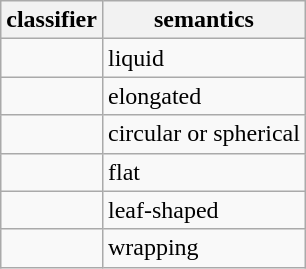<table class="wikitable">
<tr>
<th>classifier</th>
<th>semantics</th>
</tr>
<tr>
<td></td>
<td>liquid</td>
</tr>
<tr>
<td></td>
<td>elongated</td>
</tr>
<tr>
<td></td>
<td>circular or spherical</td>
</tr>
<tr>
<td></td>
<td>flat</td>
</tr>
<tr>
<td></td>
<td>leaf-shaped</td>
</tr>
<tr>
<td></td>
<td>wrapping</td>
</tr>
</table>
